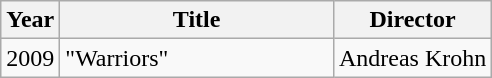<table class="wikitable" border="1">
<tr>
<th>Year</th>
<th width="175">Title</th>
<th>Director</th>
</tr>
<tr>
<td>2009</td>
<td>"Warriors"</td>
<td>Andreas Krohn</td>
</tr>
</table>
